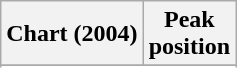<table class="wikitable sortable plainrowheaders">
<tr>
<th scope="col">Chart (2004)</th>
<th scope="col">Peak<br>position</th>
</tr>
<tr>
</tr>
<tr>
</tr>
<tr>
</tr>
<tr>
</tr>
</table>
